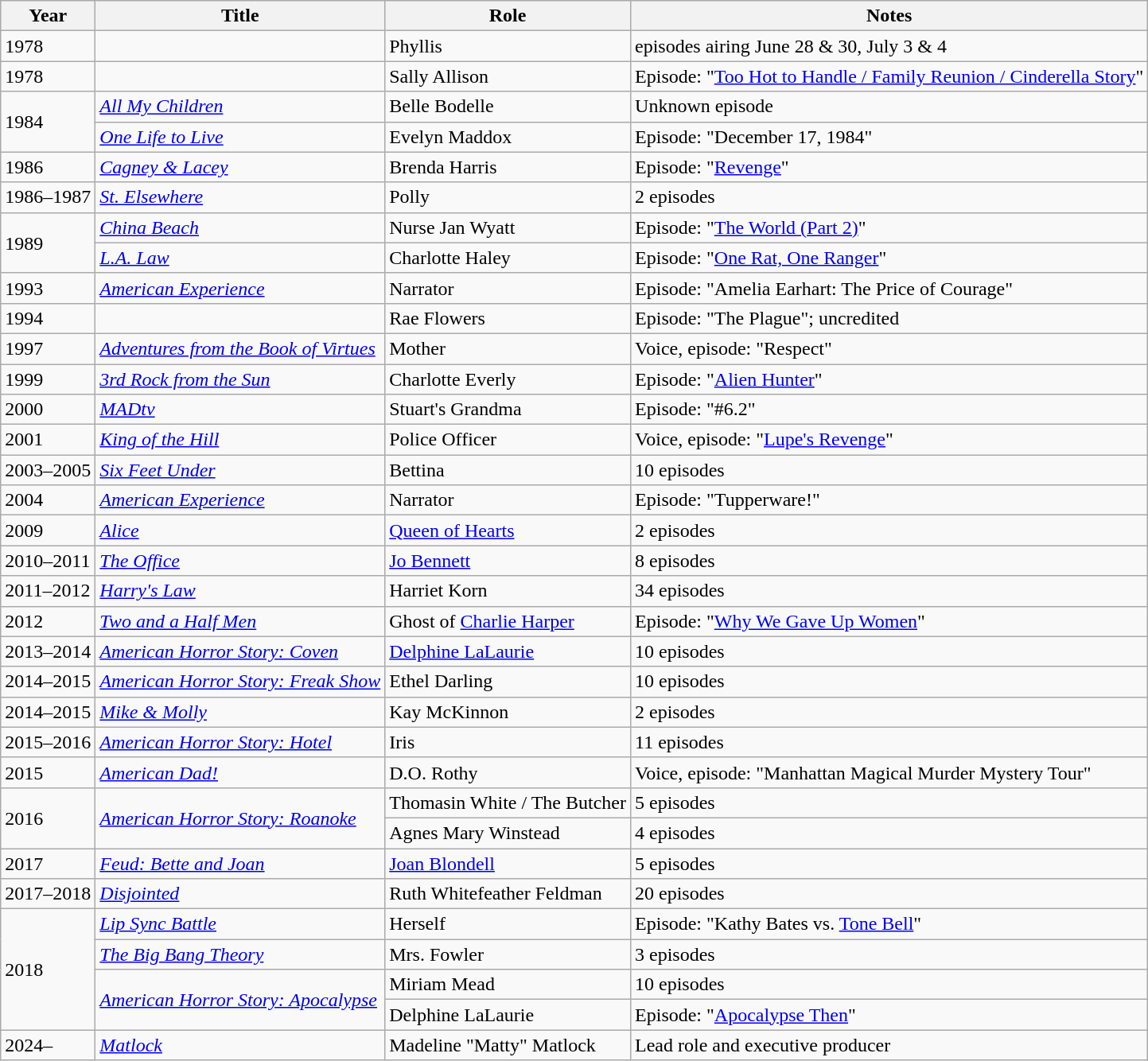<table class="wikitable sortable">
<tr>
<th>Year</th>
<th>Title</th>
<th>Role</th>
<th>Notes</th>
</tr>
<tr>
<td>1978</td>
<td><em></em></td>
<td>Phyllis</td>
<td>episodes airing June 28 & 30, July 3 & 4</td>
</tr>
<tr>
<td>1978</td>
<td><em></em></td>
<td>Sally Allison</td>
<td>Episode: "<a href='#'>Too Hot to Handle / Family Reunion / Cinderella Story</a>"</td>
</tr>
<tr>
<td rowspan="2">1984</td>
<td><em><a href='#'>All My Children</a></em></td>
<td>Belle Bodelle</td>
<td>Unknown episode</td>
</tr>
<tr>
<td><em><a href='#'>One Life to Live</a></em></td>
<td>Evelyn Maddox</td>
<td>Episode: "December 17, 1984"</td>
</tr>
<tr>
<td>1986</td>
<td><em><a href='#'>Cagney & Lacey</a></em></td>
<td>Brenda Harris</td>
<td>Episode: "<a href='#'>Revenge</a>"</td>
</tr>
<tr>
<td>1986–1987</td>
<td><em><a href='#'>St. Elsewhere</a></em></td>
<td>Polly</td>
<td>2 episodes</td>
</tr>
<tr>
<td rowspan="2">1989</td>
<td><em><a href='#'>China Beach</a></em></td>
<td>Nurse Jan Wyatt</td>
<td>Episode: "<a href='#'>The World (Part 2)</a>"</td>
</tr>
<tr>
<td><em><a href='#'>L.A. Law</a></em></td>
<td>Charlotte Haley</td>
<td>Episode: "<a href='#'>One Rat, One Ranger</a>"</td>
</tr>
<tr>
<td>1993</td>
<td><em><a href='#'>American Experience</a></em></td>
<td>Narrator</td>
<td>Episode: "Amelia Earhart: The Price of Courage"</td>
</tr>
<tr>
<td>1994</td>
<td><em></em></td>
<td>Rae Flowers</td>
<td>Episode: "The Plague"; uncredited</td>
</tr>
<tr>
<td>1997</td>
<td><em><a href='#'>Adventures from the Book of Virtues</a></em></td>
<td>Mother</td>
<td>Voice, episode: "Respect"</td>
</tr>
<tr>
<td>1999</td>
<td><em><a href='#'>3rd Rock from the Sun</a></em></td>
<td>Charlotte Everly</td>
<td>Episode: "<a href='#'>Alien Hunter</a>"</td>
</tr>
<tr>
<td>2000</td>
<td><em><a href='#'>MADtv</a></em></td>
<td>Stuart's Grandma</td>
<td>Episode: "#6.2"</td>
</tr>
<tr>
<td>2001</td>
<td><em><a href='#'>King of the Hill</a></em></td>
<td>Police Officer</td>
<td>Voice, episode: "<a href='#'>Lupe's Revenge</a>"</td>
</tr>
<tr>
<td>2003–2005</td>
<td><em><a href='#'>Six Feet Under</a></em></td>
<td>Bettina</td>
<td>10 episodes</td>
</tr>
<tr>
<td>2004</td>
<td><em><a href='#'>American Experience</a></em></td>
<td>Narrator</td>
<td>Episode: "Tupperware!"</td>
</tr>
<tr>
<td>2009</td>
<td><em><a href='#'>Alice</a></em></td>
<td><a href='#'>Queen of Hearts</a></td>
<td>2 episodes</td>
</tr>
<tr>
<td>2010–2011</td>
<td><em><a href='#'>The Office</a></em></td>
<td><a href='#'>Jo Bennett</a></td>
<td>8 episodes</td>
</tr>
<tr>
<td>2011–2012</td>
<td><em><a href='#'>Harry's Law</a></em></td>
<td>Harriet Korn</td>
<td>34 episodes</td>
</tr>
<tr>
<td>2012</td>
<td><em><a href='#'>Two and a Half Men</a></em></td>
<td>Ghost of <a href='#'>Charlie Harper</a></td>
<td>Episode: "<a href='#'>Why We Gave Up Women</a>"</td>
</tr>
<tr>
<td>2013–2014</td>
<td><em><a href='#'>American Horror Story: Coven</a></em></td>
<td><a href='#'>Delphine LaLaurie</a></td>
<td>10 episodes</td>
</tr>
<tr>
<td>2014–2015</td>
<td><em><a href='#'>American Horror Story: Freak Show</a></em></td>
<td>Ethel Darling</td>
<td>10 episodes</td>
</tr>
<tr>
<td>2014–2015</td>
<td><em><a href='#'>Mike & Molly</a></em></td>
<td>Kay McKinnon</td>
<td>2 episodes</td>
</tr>
<tr>
<td>2015–2016</td>
<td><em><a href='#'>American Horror Story: Hotel</a></em></td>
<td>Iris</td>
<td>11 episodes</td>
</tr>
<tr>
<td>2015</td>
<td><em><a href='#'>American Dad!</a></em></td>
<td>D.O. Rothy</td>
<td>Voice, episode: "Manhattan Magical Murder Mystery Tour"</td>
</tr>
<tr>
<td rowspan="2">2016</td>
<td rowspan="2"><em><a href='#'>American Horror Story: Roanoke</a></em></td>
<td>Thomasin White / The Butcher</td>
<td>5 episodes</td>
</tr>
<tr>
<td>Agnes Mary Winstead</td>
<td>4 episodes</td>
</tr>
<tr>
<td>2017</td>
<td><em><a href='#'>Feud: Bette and Joan</a></em></td>
<td><a href='#'>Joan Blondell</a></td>
<td>5 episodes</td>
</tr>
<tr>
<td>2017–2018</td>
<td><em><a href='#'>Disjointed</a></em></td>
<td>Ruth Whitefeather Feldman</td>
<td>20 episodes</td>
</tr>
<tr>
<td rowspan="4">2018</td>
<td><em><a href='#'>Lip Sync Battle</a></em></td>
<td>Herself</td>
<td>Episode: "Kathy Bates vs. <a href='#'>Tone Bell</a>"</td>
</tr>
<tr>
<td><em><a href='#'>The Big Bang Theory</a></em></td>
<td>Mrs. Fowler</td>
<td>3 episodes</td>
</tr>
<tr>
<td rowspan="2"><em><a href='#'>American Horror Story: Apocalypse</a></em></td>
<td>Miriam Mead</td>
<td>10 episodes</td>
</tr>
<tr>
<td>Delphine LaLaurie</td>
<td>Episode: "<a href='#'>Apocalypse Then</a>"</td>
</tr>
<tr>
<td>2024–</td>
<td><em><a href='#'>Matlock</a></em></td>
<td>Madeline "Matty" Matlock</td>
<td>Lead role and executive producer</td>
</tr>
</table>
